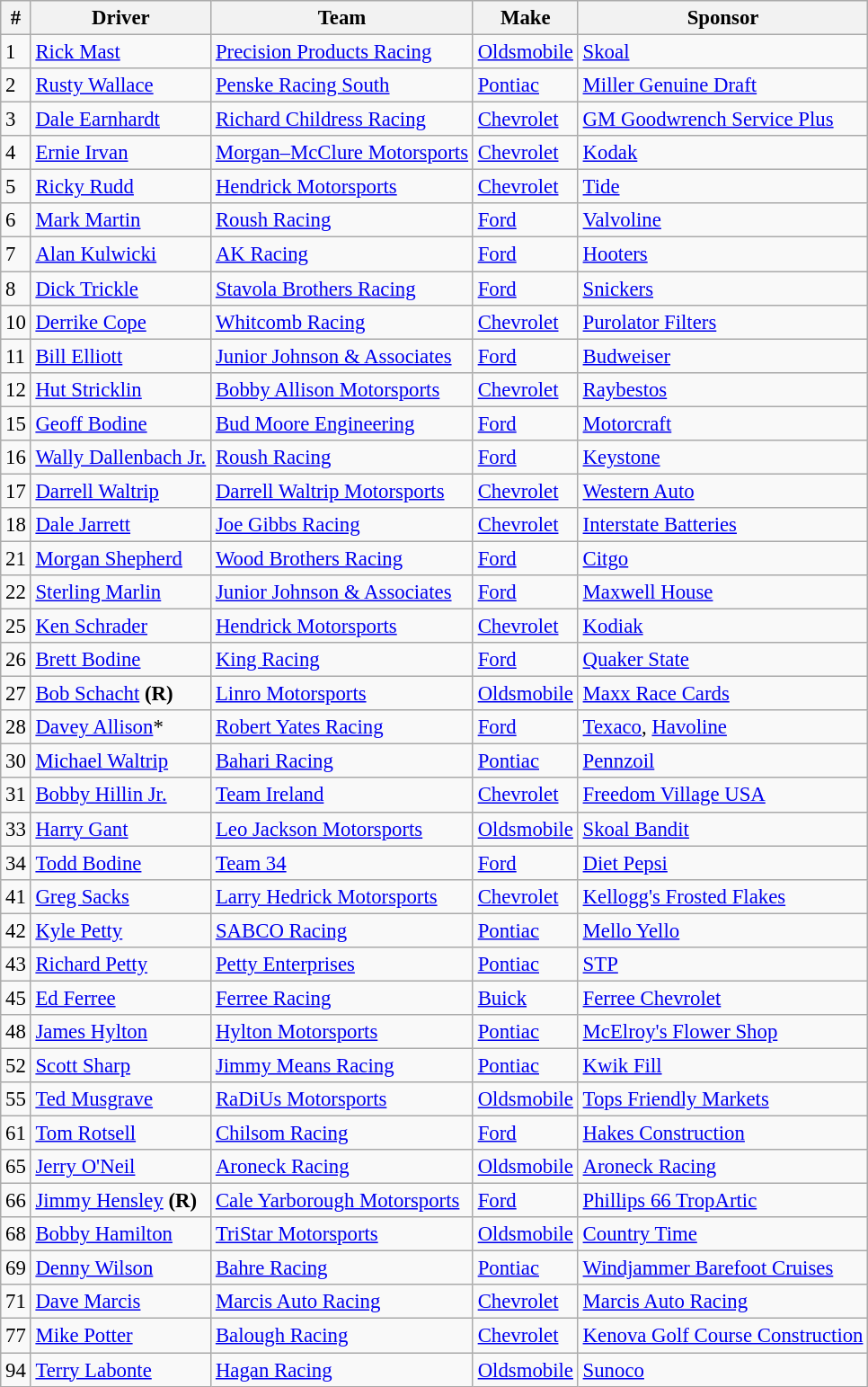<table class="wikitable" style="font-size:95%">
<tr>
<th>#</th>
<th>Driver</th>
<th>Team</th>
<th>Make</th>
<th>Sponsor</th>
</tr>
<tr>
<td>1</td>
<td><a href='#'>Rick Mast</a></td>
<td><a href='#'>Precision Products Racing</a></td>
<td><a href='#'>Oldsmobile</a></td>
<td><a href='#'>Skoal</a></td>
</tr>
<tr>
<td>2</td>
<td><a href='#'>Rusty Wallace</a></td>
<td><a href='#'>Penske Racing South</a></td>
<td><a href='#'>Pontiac</a></td>
<td><a href='#'>Miller Genuine Draft</a></td>
</tr>
<tr>
<td>3</td>
<td><a href='#'>Dale Earnhardt</a></td>
<td><a href='#'>Richard Childress Racing</a></td>
<td><a href='#'>Chevrolet</a></td>
<td><a href='#'>GM Goodwrench Service Plus</a></td>
</tr>
<tr>
<td>4</td>
<td><a href='#'>Ernie Irvan</a></td>
<td><a href='#'>Morgan–McClure Motorsports</a></td>
<td><a href='#'>Chevrolet</a></td>
<td><a href='#'>Kodak</a></td>
</tr>
<tr>
<td>5</td>
<td><a href='#'>Ricky Rudd</a></td>
<td><a href='#'>Hendrick Motorsports</a></td>
<td><a href='#'>Chevrolet</a></td>
<td><a href='#'>Tide</a></td>
</tr>
<tr>
<td>6</td>
<td><a href='#'>Mark Martin</a></td>
<td><a href='#'>Roush Racing</a></td>
<td><a href='#'>Ford</a></td>
<td><a href='#'>Valvoline</a></td>
</tr>
<tr>
<td>7</td>
<td><a href='#'>Alan Kulwicki</a></td>
<td><a href='#'>AK Racing</a></td>
<td><a href='#'>Ford</a></td>
<td><a href='#'>Hooters</a></td>
</tr>
<tr>
<td>8</td>
<td><a href='#'>Dick Trickle</a></td>
<td><a href='#'>Stavola Brothers Racing</a></td>
<td><a href='#'>Ford</a></td>
<td><a href='#'>Snickers</a></td>
</tr>
<tr>
<td>10</td>
<td><a href='#'>Derrike Cope</a></td>
<td><a href='#'>Whitcomb Racing</a></td>
<td><a href='#'>Chevrolet</a></td>
<td><a href='#'>Purolator Filters</a></td>
</tr>
<tr>
<td>11</td>
<td><a href='#'>Bill Elliott</a></td>
<td><a href='#'>Junior Johnson & Associates</a></td>
<td><a href='#'>Ford</a></td>
<td><a href='#'>Budweiser</a></td>
</tr>
<tr>
<td>12</td>
<td><a href='#'>Hut Stricklin</a></td>
<td><a href='#'>Bobby Allison Motorsports</a></td>
<td><a href='#'>Chevrolet</a></td>
<td><a href='#'>Raybestos</a></td>
</tr>
<tr>
<td>15</td>
<td><a href='#'>Geoff Bodine</a></td>
<td><a href='#'>Bud Moore Engineering</a></td>
<td><a href='#'>Ford</a></td>
<td><a href='#'>Motorcraft</a></td>
</tr>
<tr>
<td>16</td>
<td><a href='#'>Wally Dallenbach Jr.</a></td>
<td><a href='#'>Roush Racing</a></td>
<td><a href='#'>Ford</a></td>
<td><a href='#'>Keystone</a></td>
</tr>
<tr>
<td>17</td>
<td><a href='#'>Darrell Waltrip</a></td>
<td><a href='#'>Darrell Waltrip Motorsports</a></td>
<td><a href='#'>Chevrolet</a></td>
<td><a href='#'>Western Auto</a></td>
</tr>
<tr>
<td>18</td>
<td><a href='#'>Dale Jarrett</a></td>
<td><a href='#'>Joe Gibbs Racing</a></td>
<td><a href='#'>Chevrolet</a></td>
<td><a href='#'>Interstate Batteries</a></td>
</tr>
<tr>
<td>21</td>
<td><a href='#'>Morgan Shepherd</a></td>
<td><a href='#'>Wood Brothers Racing</a></td>
<td><a href='#'>Ford</a></td>
<td><a href='#'>Citgo</a></td>
</tr>
<tr>
<td>22</td>
<td><a href='#'>Sterling Marlin</a></td>
<td><a href='#'>Junior Johnson & Associates</a></td>
<td><a href='#'>Ford</a></td>
<td><a href='#'>Maxwell House</a></td>
</tr>
<tr>
<td>25</td>
<td><a href='#'>Ken Schrader</a></td>
<td><a href='#'>Hendrick Motorsports</a></td>
<td><a href='#'>Chevrolet</a></td>
<td><a href='#'>Kodiak</a></td>
</tr>
<tr>
<td>26</td>
<td><a href='#'>Brett Bodine</a></td>
<td><a href='#'>King Racing</a></td>
<td><a href='#'>Ford</a></td>
<td><a href='#'>Quaker State</a></td>
</tr>
<tr>
<td>27</td>
<td><a href='#'>Bob Schacht</a> <strong>(R)</strong></td>
<td><a href='#'>Linro Motorsports</a></td>
<td><a href='#'>Oldsmobile</a></td>
<td><a href='#'>Maxx Race Cards</a></td>
</tr>
<tr>
<td>28</td>
<td><a href='#'>Davey Allison</a>*</td>
<td><a href='#'>Robert Yates Racing</a></td>
<td><a href='#'>Ford</a></td>
<td><a href='#'>Texaco</a>, <a href='#'>Havoline</a></td>
</tr>
<tr>
<td>30</td>
<td><a href='#'>Michael Waltrip</a></td>
<td><a href='#'>Bahari Racing</a></td>
<td><a href='#'>Pontiac</a></td>
<td><a href='#'>Pennzoil</a></td>
</tr>
<tr>
<td>31</td>
<td><a href='#'>Bobby Hillin Jr.</a></td>
<td><a href='#'>Team Ireland</a></td>
<td><a href='#'>Chevrolet</a></td>
<td><a href='#'>Freedom Village USA</a></td>
</tr>
<tr>
<td>33</td>
<td><a href='#'>Harry Gant</a></td>
<td><a href='#'>Leo Jackson Motorsports</a></td>
<td><a href='#'>Oldsmobile</a></td>
<td><a href='#'>Skoal Bandit</a></td>
</tr>
<tr>
<td>34</td>
<td><a href='#'>Todd Bodine</a></td>
<td><a href='#'>Team 34</a></td>
<td><a href='#'>Ford</a></td>
<td><a href='#'>Diet Pepsi</a></td>
</tr>
<tr>
<td>41</td>
<td><a href='#'>Greg Sacks</a></td>
<td><a href='#'>Larry Hedrick Motorsports</a></td>
<td><a href='#'>Chevrolet</a></td>
<td><a href='#'>Kellogg's Frosted Flakes</a></td>
</tr>
<tr>
<td>42</td>
<td><a href='#'>Kyle Petty</a></td>
<td><a href='#'>SABCO Racing</a></td>
<td><a href='#'>Pontiac</a></td>
<td><a href='#'>Mello Yello</a></td>
</tr>
<tr>
<td>43</td>
<td><a href='#'>Richard Petty</a></td>
<td><a href='#'>Petty Enterprises</a></td>
<td><a href='#'>Pontiac</a></td>
<td><a href='#'>STP</a></td>
</tr>
<tr>
<td>45</td>
<td><a href='#'>Ed Ferree</a></td>
<td><a href='#'>Ferree Racing</a></td>
<td><a href='#'>Buick</a></td>
<td><a href='#'>Ferree Chevrolet</a></td>
</tr>
<tr>
<td>48</td>
<td><a href='#'>James Hylton</a></td>
<td><a href='#'>Hylton Motorsports</a></td>
<td><a href='#'>Pontiac</a></td>
<td><a href='#'>McElroy's Flower Shop</a></td>
</tr>
<tr>
<td>52</td>
<td><a href='#'>Scott Sharp</a></td>
<td><a href='#'>Jimmy Means Racing</a></td>
<td><a href='#'>Pontiac</a></td>
<td><a href='#'>Kwik Fill</a></td>
</tr>
<tr>
<td>55</td>
<td><a href='#'>Ted Musgrave</a></td>
<td><a href='#'>RaDiUs Motorsports</a></td>
<td><a href='#'>Oldsmobile</a></td>
<td><a href='#'>Tops Friendly Markets</a></td>
</tr>
<tr>
<td>61</td>
<td><a href='#'>Tom Rotsell</a></td>
<td><a href='#'>Chilsom Racing</a></td>
<td><a href='#'>Ford</a></td>
<td><a href='#'>Hakes Construction</a></td>
</tr>
<tr>
<td>65</td>
<td><a href='#'>Jerry O'Neil</a></td>
<td><a href='#'>Aroneck Racing</a></td>
<td><a href='#'>Oldsmobile</a></td>
<td><a href='#'>Aroneck Racing</a></td>
</tr>
<tr>
<td>66</td>
<td><a href='#'>Jimmy Hensley</a> <strong>(R)</strong></td>
<td><a href='#'>Cale Yarborough Motorsports</a></td>
<td><a href='#'>Ford</a></td>
<td><a href='#'>Phillips 66 TropArtic</a></td>
</tr>
<tr>
<td>68</td>
<td><a href='#'>Bobby Hamilton</a></td>
<td><a href='#'>TriStar Motorsports</a></td>
<td><a href='#'>Oldsmobile</a></td>
<td><a href='#'>Country Time</a></td>
</tr>
<tr>
<td>69</td>
<td><a href='#'>Denny Wilson</a></td>
<td><a href='#'>Bahre Racing</a></td>
<td><a href='#'>Pontiac</a></td>
<td><a href='#'>Windjammer Barefoot Cruises</a></td>
</tr>
<tr>
<td>71</td>
<td><a href='#'>Dave Marcis</a></td>
<td><a href='#'>Marcis Auto Racing</a></td>
<td><a href='#'>Chevrolet</a></td>
<td><a href='#'>Marcis Auto Racing</a></td>
</tr>
<tr>
<td>77</td>
<td><a href='#'>Mike Potter</a></td>
<td><a href='#'>Balough Racing</a></td>
<td><a href='#'>Chevrolet</a></td>
<td><a href='#'>Kenova Golf Course Construction</a></td>
</tr>
<tr>
<td>94</td>
<td><a href='#'>Terry Labonte</a></td>
<td><a href='#'>Hagan Racing</a></td>
<td><a href='#'>Oldsmobile</a></td>
<td><a href='#'>Sunoco</a></td>
</tr>
</table>
